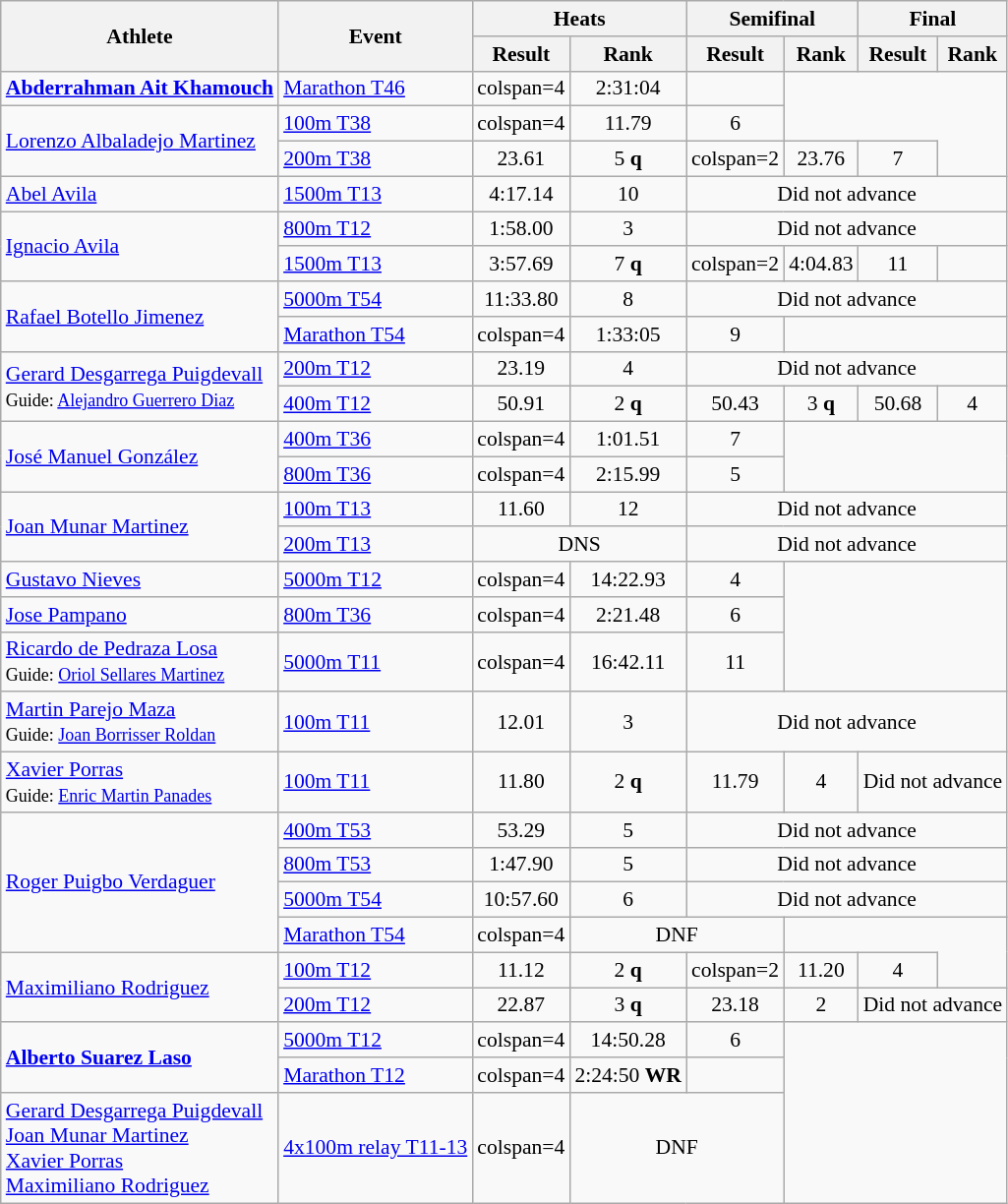<table class=wikitable style="font-size:90%">
<tr>
<th rowspan="2">Athlete</th>
<th rowspan="2">Event</th>
<th colspan="2">Heats</th>
<th colspan="2">Semifinal</th>
<th colspan="2">Final</th>
</tr>
<tr>
<th>Result</th>
<th>Rank</th>
<th>Result</th>
<th>Rank</th>
<th>Result</th>
<th>Rank</th>
</tr>
<tr align=center>
<td align=left><strong><a href='#'>Abderrahman Ait Khamouch</a></strong></td>
<td align=left><a href='#'>Marathon T46</a></td>
<td>colspan=4 </td>
<td>2:31:04</td>
<td></td>
</tr>
<tr align=center>
<td align=left rowspan=2><a href='#'>Lorenzo Albaladejo Martinez</a></td>
<td align=left><a href='#'>100m T38</a></td>
<td>colspan=4 </td>
<td>11.79</td>
<td>6</td>
</tr>
<tr align=center>
<td align=left><a href='#'>200m T38</a></td>
<td>23.61</td>
<td>5 <strong>q</strong></td>
<td>colspan=2 </td>
<td>23.76</td>
<td>7</td>
</tr>
<tr align=center>
<td align=left><a href='#'>Abel Avila</a></td>
<td align=left><a href='#'>1500m T13</a></td>
<td>4:17.14</td>
<td>10</td>
<td colspan=4>Did not advance</td>
</tr>
<tr align=center>
<td align=left rowspan=2><a href='#'>Ignacio Avila</a></td>
<td align=left><a href='#'>800m T12</a></td>
<td>1:58.00</td>
<td>3</td>
<td colspan=4>Did not advance</td>
</tr>
<tr align=center>
<td align=left><a href='#'>1500m T13</a></td>
<td>3:57.69</td>
<td>7 <strong>q</strong></td>
<td>colspan=2 </td>
<td>4:04.83</td>
<td>11</td>
</tr>
<tr align=center>
<td align=left rowspan=2><a href='#'>Rafael Botello Jimenez</a></td>
<td align=left><a href='#'>5000m T54</a></td>
<td>11:33.80</td>
<td>8</td>
<td colspan=4>Did not advance</td>
</tr>
<tr align=center>
<td align=left><a href='#'>Marathon T54</a></td>
<td>colspan=4 </td>
<td>1:33:05</td>
<td>9</td>
</tr>
<tr align=center>
<td align=left rowspan=2><a href='#'>Gerard Desgarrega Puigdevall</a><br><small>Guide: <a href='#'>Alejandro Guerrero Diaz</a></small></td>
<td align=left><a href='#'>200m T12</a></td>
<td>23.19</td>
<td>4</td>
<td colspan=4>Did not advance</td>
</tr>
<tr align=center>
<td align=left><a href='#'>400m T12</a></td>
<td>50.91</td>
<td>2 <strong>q</strong></td>
<td>50.43</td>
<td>3 <strong>q</strong></td>
<td>50.68</td>
<td>4</td>
</tr>
<tr align=center>
<td align=left rowspan=2><a href='#'>José Manuel González</a></td>
<td align=left><a href='#'>400m T36</a></td>
<td>colspan=4 </td>
<td>1:01.51</td>
<td>7</td>
</tr>
<tr align=center>
<td align=left><a href='#'>800m T36</a></td>
<td>colspan=4 </td>
<td>2:15.99</td>
<td>5</td>
</tr>
<tr align=center>
<td align=left rowspan=2><a href='#'>Joan Munar Martinez</a></td>
<td align=left><a href='#'>100m T13</a></td>
<td>11.60</td>
<td>12</td>
<td colspan=4>Did not advance</td>
</tr>
<tr align=center>
<td align=left><a href='#'>200m T13</a></td>
<td colspan=2>DNS</td>
<td colspan=4>Did not advance</td>
</tr>
<tr align=center>
<td align=left><a href='#'>Gustavo Nieves</a></td>
<td align=left><a href='#'>5000m T12</a></td>
<td>colspan=4 </td>
<td>14:22.93</td>
<td>4</td>
</tr>
<tr align=center>
<td align=left><a href='#'>Jose Pampano</a></td>
<td align=left><a href='#'>800m T36</a></td>
<td>colspan=4 </td>
<td>2:21.48</td>
<td>6</td>
</tr>
<tr align=center>
<td align=left><a href='#'>Ricardo de Pedraza Losa</a><br><small>Guide: <a href='#'>Oriol Sellares Martinez</a></small></td>
<td align=left><a href='#'>5000m T11</a></td>
<td>colspan=4 </td>
<td>16:42.11</td>
<td>11</td>
</tr>
<tr align=center>
<td align=left><a href='#'>Martin Parejo Maza</a><br><small>Guide: <a href='#'>Joan Borrisser Roldan</a></small></td>
<td align=left><a href='#'>100m T11</a></td>
<td>12.01</td>
<td>3</td>
<td colspan=4>Did not advance</td>
</tr>
<tr align=center>
<td align=left><a href='#'>Xavier Porras</a><br><small>Guide: <a href='#'>Enric Martin Panades</a></small></td>
<td align=left><a href='#'>100m T11</a></td>
<td>11.80</td>
<td>2 <strong>q</strong></td>
<td>11.79</td>
<td>4</td>
<td colspan=2>Did not advance</td>
</tr>
<tr align=center>
<td align=left rowspan=4><a href='#'>Roger Puigbo Verdaguer</a></td>
<td align=left><a href='#'>400m T53</a></td>
<td>53.29</td>
<td>5</td>
<td colspan=4>Did not advance</td>
</tr>
<tr align=center>
<td align=left><a href='#'>800m T53</a></td>
<td>1:47.90</td>
<td>5</td>
<td colspan=4>Did not advance</td>
</tr>
<tr align=center>
<td align=left><a href='#'>5000m T54</a></td>
<td>10:57.60</td>
<td>6</td>
<td colspan=4>Did not advance</td>
</tr>
<tr align=center>
<td align=left><a href='#'>Marathon T54</a></td>
<td>colspan=4 </td>
<td colspan=2>DNF</td>
</tr>
<tr align=center>
<td align=left rowspan=2><a href='#'>Maximiliano Rodriguez</a></td>
<td align=left><a href='#'>100m T12</a></td>
<td>11.12</td>
<td>2 <strong>q</strong></td>
<td>colspan=2 </td>
<td>11.20</td>
<td>4</td>
</tr>
<tr align=center>
<td align=left><a href='#'>200m T12</a></td>
<td>22.87</td>
<td>3 <strong>q</strong></td>
<td>23.18</td>
<td>2</td>
<td colspan=2>Did not advance</td>
</tr>
<tr align=center>
<td align=left rowspan=2><strong><a href='#'>Alberto Suarez Laso</a></strong></td>
<td align=left><a href='#'>5000m T12</a></td>
<td>colspan=4 </td>
<td>14:50.28</td>
<td>6</td>
</tr>
<tr align=center>
<td align=left><a href='#'>Marathon T12</a></td>
<td>colspan=4 </td>
<td>2:24:50 <strong>WR</strong></td>
<td></td>
</tr>
<tr align=center>
<td align=left><a href='#'>Gerard Desgarrega Puigdevall</a><br><a href='#'>Joan Munar Martinez</a><br><a href='#'>Xavier Porras</a><br><a href='#'>Maximiliano Rodriguez</a></td>
<td align=left><a href='#'>4x100m relay T11-13</a></td>
<td>colspan=4 </td>
<td colspan=2>DNF</td>
</tr>
</table>
